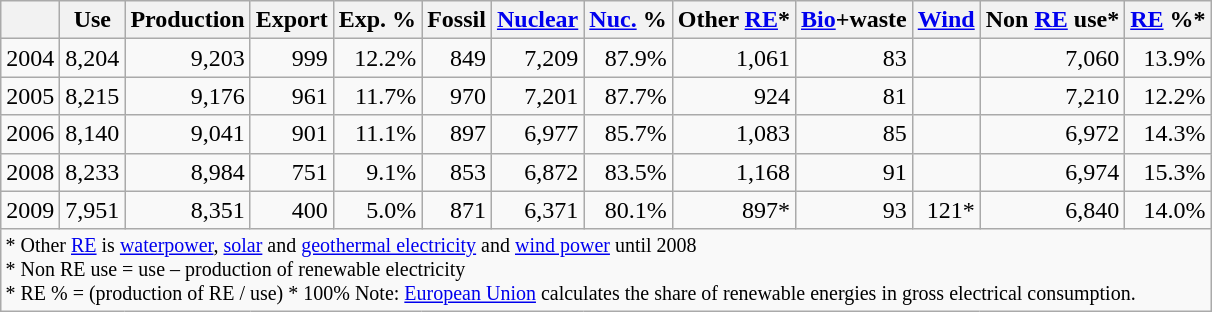<table class="wikitable" style="text-align:right">
<tr>
<th></th>
<th>Use</th>
<th>Production</th>
<th>Export</th>
<th>Exp. %</th>
<th>Fossil</th>
<th><a href='#'>Nuclear</a></th>
<th><a href='#'>Nuc.</a> %</th>
<th>Other <a href='#'>RE</a>*</th>
<th><a href='#'>Bio</a>+waste</th>
<th><a href='#'>Wind</a></th>
<th>Non <a href='#'>RE</a> use*</th>
<th><a href='#'>RE</a> %*</th>
</tr>
<tr>
<td>2004</td>
<td>8,204</td>
<td>9,203</td>
<td>999</td>
<td>12.2%</td>
<td>849</td>
<td>7,209</td>
<td>87.9%</td>
<td>1,061</td>
<td>83</td>
<td></td>
<td>7,060</td>
<td>13.9%</td>
</tr>
<tr>
<td>2005</td>
<td>8,215</td>
<td>9,176</td>
<td>961</td>
<td>11.7%</td>
<td>970</td>
<td>7,201</td>
<td>87.7%</td>
<td>924</td>
<td>81</td>
<td></td>
<td>7,210</td>
<td>12.2%</td>
</tr>
<tr>
<td>2006</td>
<td>8,140</td>
<td>9,041</td>
<td>901</td>
<td>11.1%</td>
<td>897</td>
<td>6,977</td>
<td>85.7%</td>
<td>1,083</td>
<td>85</td>
<td></td>
<td>6,972</td>
<td>14.3%</td>
</tr>
<tr>
<td>2008</td>
<td>8,233</td>
<td>8,984</td>
<td>751</td>
<td>9.1%</td>
<td>853</td>
<td>6,872</td>
<td>83.5%</td>
<td>1,168</td>
<td>91</td>
<td></td>
<td>6,974</td>
<td>15.3%</td>
</tr>
<tr -->
<td>2009</td>
<td>7,951</td>
<td>8,351</td>
<td>400</td>
<td>5.0%</td>
<td>871</td>
<td>6,371</td>
<td>80.1%</td>
<td>897*</td>
<td>93</td>
<td>121*</td>
<td>6,840</td>
<td>14.0%</td>
</tr>
<tr -->
<td colspan="13" style="text-align:left; font-size:smaller">* Other <a href='#'>RE</a> is <a href='#'>waterpower</a>, <a href='#'>solar</a> and <a href='#'>geothermal electricity</a> and <a href='#'>wind power</a> until 2008<br>* Non RE use = use – production of renewable electricity <br> * RE % = (production of RE / use) * 100% Note: <a href='#'>European Union</a> calculates the share of renewable energies in gross electrical consumption.</td>
</tr>
</table>
